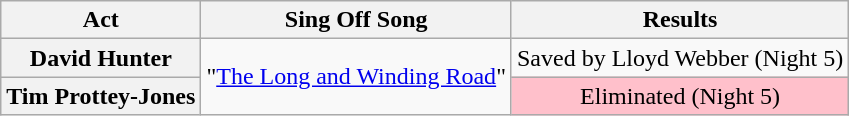<table class="wikitable plainrowheaders" style="text-align:center;">
<tr>
<th scope="col">Act</th>
<th scope="col">Sing Off Song</th>
<th scope="col">Results</th>
</tr>
<tr>
<th scope="row">David Hunter</th>
<td rowspan="2">"<a href='#'>The Long and Winding Road</a>"</td>
<td>Saved by Lloyd Webber (Night 5) </td>
</tr>
<tr>
<th scope="row">Tim Prottey-Jones</th>
<td style="background:pink;">Eliminated (Night 5) </td>
</tr>
</table>
